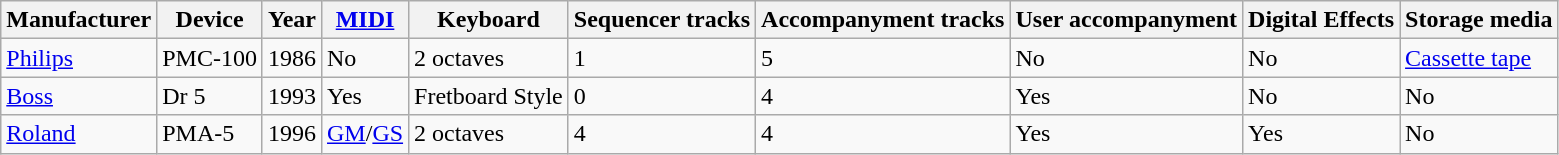<table class="wikitable">
<tr>
<th>Manufacturer</th>
<th>Device</th>
<th>Year</th>
<th><a href='#'>MIDI</a></th>
<th>Keyboard</th>
<th>Sequencer tracks</th>
<th>Accompanyment tracks</th>
<th>User accompanyment</th>
<th>Digital Effects</th>
<th>Storage media</th>
</tr>
<tr>
<td><a href='#'>Philips</a></td>
<td>PMC-100</td>
<td>1986</td>
<td>No</td>
<td>2 octaves</td>
<td>1</td>
<td>5</td>
<td>No</td>
<td>No</td>
<td><a href='#'>Cassette tape</a></td>
</tr>
<tr>
<td><a href='#'>Boss</a></td>
<td>Dr 5</td>
<td>1993</td>
<td>Yes</td>
<td>Fretboard Style</td>
<td>0</td>
<td>4</td>
<td>Yes</td>
<td>No</td>
<td>No</td>
</tr>
<tr>
<td><a href='#'>Roland</a></td>
<td>PMA-5</td>
<td>1996</td>
<td><a href='#'>GM</a>/<a href='#'>GS</a></td>
<td>2 octaves</td>
<td>4</td>
<td>4</td>
<td>Yes</td>
<td>Yes</td>
<td>No</td>
</tr>
</table>
